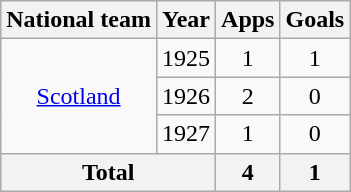<table class="wikitable" style="text-align:center">
<tr>
<th>National team</th>
<th>Year</th>
<th>Apps</th>
<th>Goals</th>
</tr>
<tr>
<td rowspan="3"><a href='#'>Scotland</a></td>
<td>1925</td>
<td>1</td>
<td>1</td>
</tr>
<tr>
<td>1926</td>
<td>2</td>
<td>0</td>
</tr>
<tr>
<td>1927</td>
<td>1</td>
<td>0</td>
</tr>
<tr>
<th colspan="2">Total</th>
<th>4</th>
<th>1</th>
</tr>
</table>
